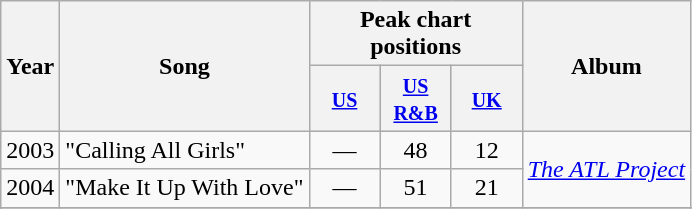<table class="wikitable">
<tr>
<th align="center" rowspan="2">Year</th>
<th align="center" rowspan="2">Song</th>
<th align="center" colspan="3">Peak chart positions</th>
<th align="center" rowspan="2">Album</th>
</tr>
<tr bgcolor="#CCCCCC">
<th align="center" width="40"><small><a href='#'>US</a></small></th>
<th align="center" width="40"><small><a href='#'>US<br> R&B</a></small></th>
<th align="center" width="40"><small><a href='#'>UK</a></small></th>
</tr>
<tr>
<td align="center" valign="top">2003</td>
<td align="left" valign="top">"Calling All Girls"</td>
<td align="center" valign="top">—</td>
<td align="center" valign="top">48</td>
<td align="center" valign="top">12</td>
<td align="left" rowspan="2"><em><a href='#'>The ATL Project</a></em><br></td>
</tr>
<tr>
<td align="center" valign="top">2004</td>
<td align="left" valign="top">"Make It Up With Love"</td>
<td align="center" valign="top">—</td>
<td align="center" valign="top">51</td>
<td align="center" valign="top">21</td>
</tr>
<tr>
</tr>
<tr>
</tr>
</table>
